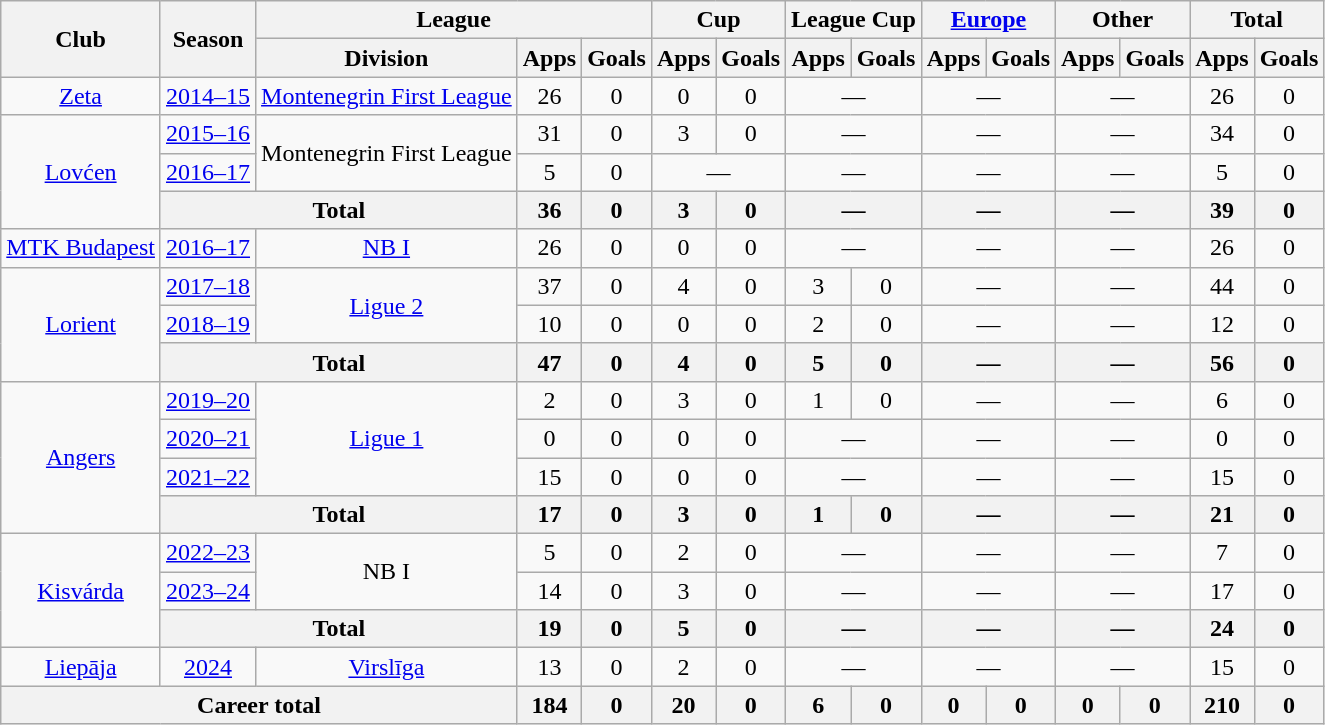<table class="wikitable" style="text-align:center">
<tr>
<th rowspan="2">Club</th>
<th rowspan="2">Season</th>
<th colspan="3">League</th>
<th colspan="2">Cup</th>
<th colspan="2">League Cup</th>
<th colspan="2"><a href='#'>Europe</a></th>
<th colspan="2">Other</th>
<th colspan="2">Total</th>
</tr>
<tr>
<th>Division</th>
<th>Apps</th>
<th>Goals</th>
<th>Apps</th>
<th>Goals</th>
<th>Apps</th>
<th>Goals</th>
<th>Apps</th>
<th>Goals</th>
<th>Apps</th>
<th>Goals</th>
<th>Apps</th>
<th>Goals</th>
</tr>
<tr>
<td><a href='#'>Zeta</a></td>
<td><a href='#'>2014–15</a></td>
<td><a href='#'>Montenegrin First League</a></td>
<td>26</td>
<td>0</td>
<td>0</td>
<td>0</td>
<td colspan="2">—</td>
<td colspan="2">—</td>
<td colspan="2">—</td>
<td>26</td>
<td>0</td>
</tr>
<tr>
<td rowspan="3"><a href='#'>Lovćen</a></td>
<td><a href='#'>2015–16</a></td>
<td rowspan="2">Montenegrin First League</td>
<td>31</td>
<td>0</td>
<td>3</td>
<td>0</td>
<td colspan="2">—</td>
<td colspan="2">—</td>
<td colspan="2">—</td>
<td>34</td>
<td>0</td>
</tr>
<tr>
<td><a href='#'>2016–17</a></td>
<td>5</td>
<td>0</td>
<td colspan="2">—</td>
<td colspan="2">—</td>
<td colspan="2">—</td>
<td colspan="2">—</td>
<td>5</td>
<td>0</td>
</tr>
<tr>
<th colspan="2">Total</th>
<th>36</th>
<th>0</th>
<th>3</th>
<th>0</th>
<th colspan="2">—</th>
<th colspan="2">—</th>
<th colspan="2">—</th>
<th>39</th>
<th>0</th>
</tr>
<tr>
<td><a href='#'>MTK Budapest</a></td>
<td><a href='#'>2016–17</a></td>
<td><a href='#'>NB I</a></td>
<td>26</td>
<td>0</td>
<td>0</td>
<td>0</td>
<td colspan="2">—</td>
<td colspan="2">—</td>
<td colspan="2">—</td>
<td>26</td>
<td>0</td>
</tr>
<tr>
<td rowspan="3"><a href='#'>Lorient</a></td>
<td><a href='#'>2017–18</a></td>
<td rowspan="2"><a href='#'>Ligue 2</a></td>
<td>37</td>
<td>0</td>
<td>4</td>
<td>0</td>
<td>3</td>
<td>0</td>
<td colspan="2">—</td>
<td colspan="2">—</td>
<td>44</td>
<td>0</td>
</tr>
<tr>
<td><a href='#'>2018–19</a></td>
<td>10</td>
<td>0</td>
<td>0</td>
<td>0</td>
<td>2</td>
<td>0</td>
<td colspan="2">—</td>
<td colspan="2">—</td>
<td>12</td>
<td>0</td>
</tr>
<tr>
<th colspan="2">Total</th>
<th>47</th>
<th>0</th>
<th>4</th>
<th>0</th>
<th>5</th>
<th>0</th>
<th colspan="2">—</th>
<th colspan="2">—</th>
<th>56</th>
<th>0</th>
</tr>
<tr>
<td rowspan="4"><a href='#'>Angers</a></td>
<td><a href='#'>2019–20</a></td>
<td rowspan="3"><a href='#'>Ligue 1</a></td>
<td>2</td>
<td>0</td>
<td>3</td>
<td>0</td>
<td>1</td>
<td>0</td>
<td colspan="2">—</td>
<td colspan="2">—</td>
<td>6</td>
<td>0</td>
</tr>
<tr>
<td><a href='#'>2020–21</a></td>
<td>0</td>
<td>0</td>
<td>0</td>
<td>0</td>
<td colspan="2">—</td>
<td colspan="2">—</td>
<td colspan="2">—</td>
<td>0</td>
<td>0</td>
</tr>
<tr>
<td><a href='#'>2021–22</a></td>
<td>15</td>
<td>0</td>
<td>0</td>
<td>0</td>
<td colspan="2">—</td>
<td colspan="2">—</td>
<td colspan="2">—</td>
<td>15</td>
<td>0</td>
</tr>
<tr>
<th colspan="2">Total</th>
<th>17</th>
<th>0</th>
<th>3</th>
<th>0</th>
<th>1</th>
<th>0</th>
<th colspan="2">—</th>
<th colspan="2">—</th>
<th>21</th>
<th>0</th>
</tr>
<tr>
<td rowspan="3"><a href='#'>Kisvárda</a></td>
<td><a href='#'>2022–23</a></td>
<td rowspan="2">NB I</td>
<td>5</td>
<td>0</td>
<td>2</td>
<td>0</td>
<td colspan="2">—</td>
<td colspan="2">—</td>
<td colspan="2">—</td>
<td>7</td>
<td>0</td>
</tr>
<tr>
<td><a href='#'>2023–24</a></td>
<td>14</td>
<td>0</td>
<td>3</td>
<td>0</td>
<td colspan="2">—</td>
<td colspan="2">—</td>
<td colspan="2">—</td>
<td>17</td>
<td>0</td>
</tr>
<tr>
<th colspan="2">Total</th>
<th>19</th>
<th>0</th>
<th>5</th>
<th>0</th>
<th colspan="2">—</th>
<th colspan="2">—</th>
<th colspan="2">—</th>
<th>24</th>
<th>0</th>
</tr>
<tr>
<td><a href='#'>Liepāja</a></td>
<td><a href='#'>2024</a></td>
<td><a href='#'>Virslīga</a></td>
<td>13</td>
<td>0</td>
<td>2</td>
<td>0</td>
<td colspan="2">—</td>
<td colspan="2">—</td>
<td colspan="2">—</td>
<td>15</td>
<td>0</td>
</tr>
<tr>
<th colspan="3">Career total</th>
<th>184</th>
<th>0</th>
<th>20</th>
<th>0</th>
<th>6</th>
<th>0</th>
<th>0</th>
<th>0</th>
<th>0</th>
<th>0</th>
<th>210</th>
<th>0</th>
</tr>
</table>
